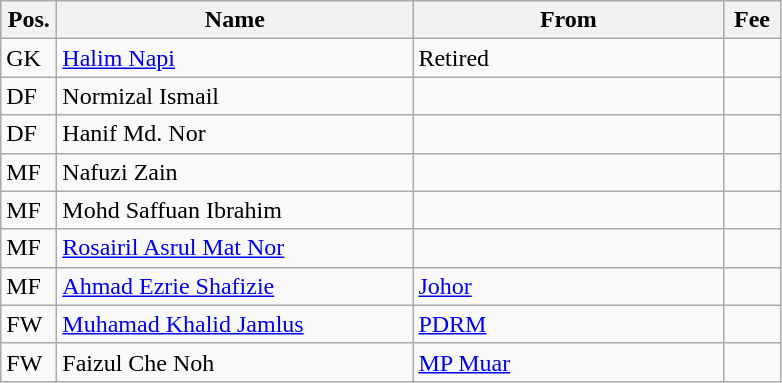<table class="wikitable">
<tr>
<th width=30>Pos.</th>
<th width=230>Name</th>
<th width=200>From</th>
<th width=30>Fee</th>
</tr>
<tr>
<td>GK</td>
<td>  <a href='#'>Halim Napi</a></td>
<td>Retired</td>
<td></td>
</tr>
<tr>
<td>DF</td>
<td>  Normizal Ismail</td>
<td></td>
<td></td>
</tr>
<tr>
<td>DF</td>
<td>  Hanif Md. Nor</td>
<td></td>
<td></td>
</tr>
<tr>
<td>MF</td>
<td>  Nafuzi Zain</td>
<td></td>
<td></td>
</tr>
<tr>
<td>MF</td>
<td>  Mohd Saffuan Ibrahim</td>
<td></td>
<td></td>
</tr>
<tr>
<td>MF</td>
<td>  <a href='#'>Rosairil Asrul Mat Nor</a></td>
<td></td>
<td></td>
</tr>
<tr>
<td>MF</td>
<td>  <a href='#'>Ahmad Ezrie Shafizie</a></td>
<td>  <a href='#'>Johor</a></td>
<td></td>
</tr>
<tr>
<td>FW</td>
<td>  <a href='#'>Muhamad Khalid Jamlus</a></td>
<td> <a href='#'>PDRM</a></td>
<td></td>
</tr>
<tr>
<td>FW</td>
<td>  Faizul Che Noh</td>
<td>  <a href='#'>MP Muar</a></td>
<td></td>
</tr>
</table>
